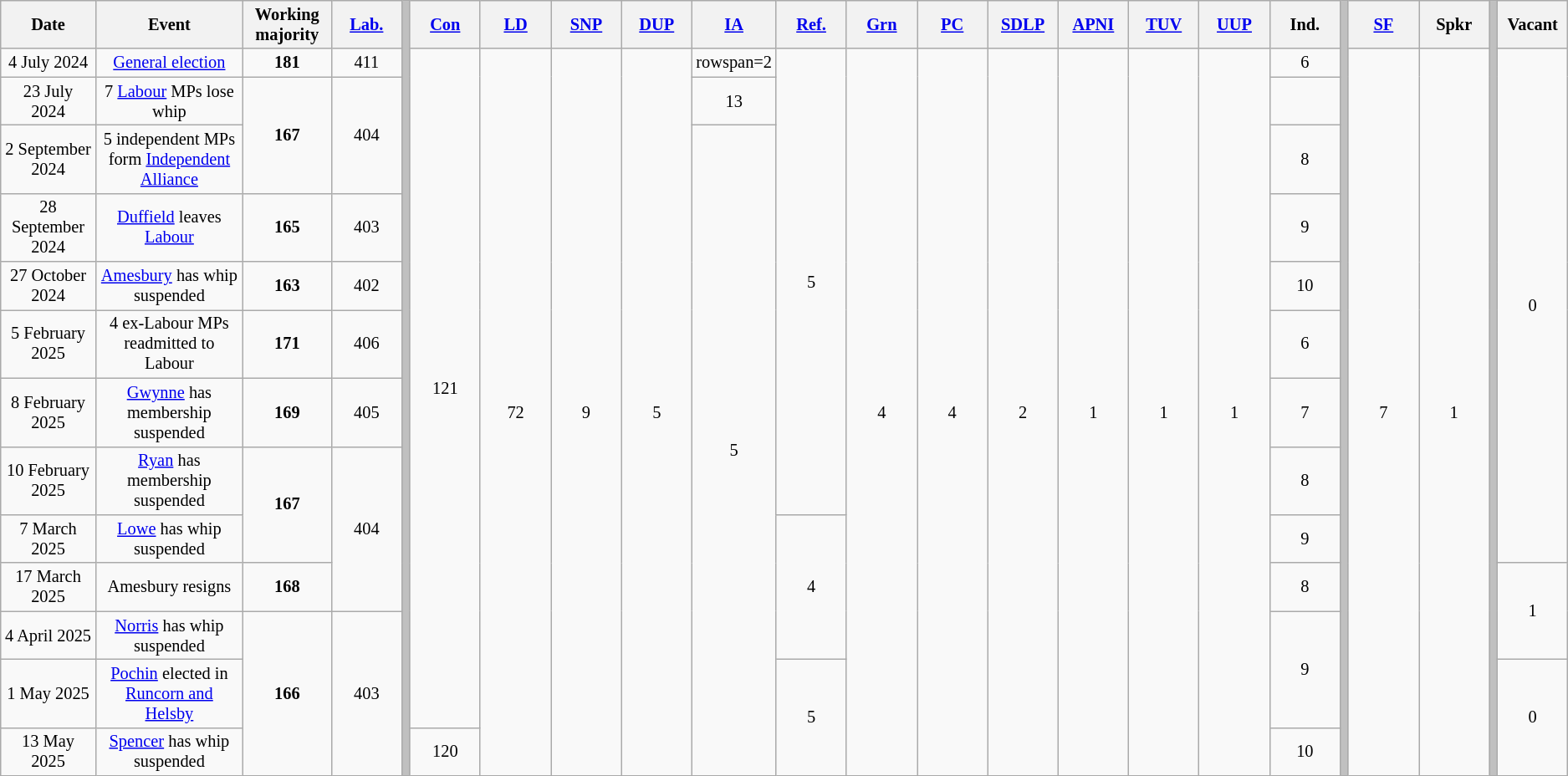<table class="wikitable" style="text-align: center; font-size: 85%">
<tr>
<th>Date</th>
<th>Event</th>
<th>Working majority</th>
<th style="width: 4.5%;"><a href='#'>Lab.</a></th>
<th rowspan="14" style="background: silver;"></th>
<th style="width: 4.5%;"><a href='#'>Con</a></th>
<th style="width: 4.5%;"><a href='#'>LD</a></th>
<th style="width: 4.5%;"><a href='#'>SNP</a></th>
<th style="width: 4.5%;"><a href='#'>DUP</a></th>
<th style="width: 4.5%;"><a href='#'>IA</a></th>
<th style="width: 4.5%;"><a href='#'>Ref.</a></th>
<th style="width: 4.5%;"><a href='#'>Grn</a></th>
<th style="width: 4.5%;"><a href='#'>PC</a></th>
<th style="width: 4.5%;"><a href='#'>SDLP</a></th>
<th style="width: 4.5%;"><a href='#'>APNI</a></th>
<th style="width: 4.5%;"><a href='#'>TUV</a></th>
<th style="width: 4.5%;"><a href='#'>UUP</a></th>
<th style="width: 4.5%;">Ind.</th>
<th rowspan="14" style="background: silver;"></th>
<th style="width: 4.5%;"><a href='#'>SF</a></th>
<th style="width: 4.5%;">Spkr</th>
<th rowspan="14" style="background: silver;"></th>
<th style="width: 4.5%;">Vacant</th>
</tr>
<tr>
<td>4 July 2024</td>
<td><a href='#'>General election</a></td>
<td><strong>181</strong></td>
<td>411</td>
<td rowspan="12">121</td>
<td rowspan="13">72</td>
<td rowspan="13">9</td>
<td rowspan="13">5</td>
<td>rowspan=2  </td>
<td rowspan="8">5</td>
<td rowspan="13">4</td>
<td rowspan="13">4</td>
<td rowspan="13">2</td>
<td rowspan="13">1</td>
<td rowspan="13">1</td>
<td rowspan="13">1</td>
<td>6</td>
<td rowspan="13">7</td>
<td rowspan="13">1</td>
<td rowspan="9">0</td>
</tr>
<tr>
<td>23 July 2024</td>
<td>7 <a href='#'>Labour</a> MPs lose whip</td>
<td rowspan=2><strong>167</strong></td>
<td rowspan=2>404</td>
<td>13</td>
</tr>
<tr>
<td>2 September 2024</td>
<td>5 independent MPs form <a href='#'>Independent Alliance</a></td>
<td rowspan="11">5</td>
<td>8</td>
</tr>
<tr>
<td>28 September 2024</td>
<td><a href='#'>Duffield</a> leaves <a href='#'>Labour</a></td>
<td><strong>165</strong></td>
<td>403</td>
<td>9</td>
</tr>
<tr>
<td>27 October 2024</td>
<td><a href='#'>Amesbury</a> has whip suspended</td>
<td><strong>163</strong></td>
<td>402</td>
<td>10</td>
</tr>
<tr>
<td>5 February 2025</td>
<td>4 ex-Labour MPs readmitted to Labour</td>
<td><strong>171</strong></td>
<td>406</td>
<td>6</td>
</tr>
<tr>
<td>8 February 2025</td>
<td><a href='#'>Gwynne</a> has membership suspended</td>
<td><strong>169</strong></td>
<td>405</td>
<td>7</td>
</tr>
<tr>
<td>10 February 2025</td>
<td><a href='#'>Ryan</a> has membership suspended</td>
<td rowspan="2"><strong>167</strong></td>
<td rowspan="3">404</td>
<td>8</td>
</tr>
<tr>
<td>7 March 2025</td>
<td><a href='#'>Lowe</a> has whip suspended</td>
<td rowspan="3">4</td>
<td>9</td>
</tr>
<tr>
<td>17 March 2025</td>
<td>Amesbury resigns</td>
<td><strong>168</strong></td>
<td>8</td>
<td rowspan=2>1</td>
</tr>
<tr>
<td>4 April 2025</td>
<td><a href='#'>Norris</a> has whip suspended</td>
<td rowspan="3"><strong>166</strong></td>
<td rowspan="3">403</td>
<td rowspan="2">9</td>
</tr>
<tr>
<td>1 May 2025</td>
<td><a href='#'>Pochin</a> elected in <a href='#'>Runcorn and Helsby</a></td>
<td rowspan=2>5</td>
<td rowspan=2>0</td>
</tr>
<tr>
<td>13 May 2025</td>
<td><a href='#'>Spencer</a> has whip suspended</td>
<td>120</td>
<td>10</td>
</tr>
</table>
